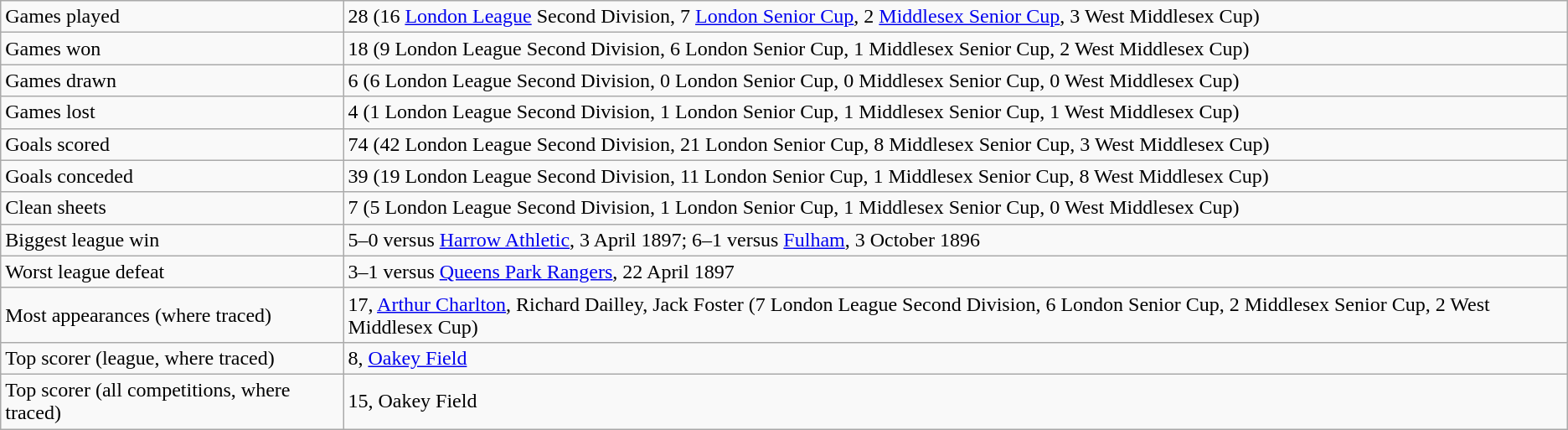<table class="wikitable">
<tr>
<td>Games played</td>
<td>28 (16 <a href='#'>London League</a> Second Division, 7 <a href='#'>London Senior Cup</a>, 2 <a href='#'>Middlesex Senior Cup</a>, 3 West Middlesex Cup)</td>
</tr>
<tr>
<td>Games won</td>
<td>18 (9 London League Second Division, 6 London Senior Cup, 1 Middlesex Senior Cup, 2 West Middlesex Cup)</td>
</tr>
<tr>
<td>Games drawn</td>
<td>6 (6 London League Second Division, 0 London Senior Cup, 0 Middlesex Senior Cup, 0 West Middlesex Cup)</td>
</tr>
<tr>
<td>Games lost</td>
<td>4 (1 London League Second Division, 1 London Senior Cup, 1 Middlesex Senior Cup, 1 West Middlesex Cup)</td>
</tr>
<tr>
<td>Goals scored</td>
<td>74 (42 London League Second Division, 21 London Senior Cup, 8 Middlesex Senior Cup, 3 West Middlesex Cup)</td>
</tr>
<tr>
<td>Goals conceded</td>
<td>39 (19 London League Second Division, 11 London Senior Cup, 1 Middlesex Senior Cup, 8 West Middlesex Cup)</td>
</tr>
<tr>
<td>Clean sheets</td>
<td>7 (5 London League Second Division, 1 London Senior Cup, 1 Middlesex Senior Cup, 0 West Middlesex Cup)</td>
</tr>
<tr>
<td>Biggest league win</td>
<td>5–0 versus <a href='#'>Harrow Athletic</a>, 3 April 1897; 6–1 versus <a href='#'>Fulham</a>, 3 October 1896</td>
</tr>
<tr>
<td>Worst league defeat</td>
<td>3–1 versus <a href='#'>Queens Park Rangers</a>, 22 April 1897</td>
</tr>
<tr>
<td>Most appearances (where traced)</td>
<td>17, <a href='#'>Arthur Charlton</a>, Richard Dailley, Jack Foster (7 London League Second Division, 6 London Senior Cup, 2 Middlesex Senior Cup, 2 West Middlesex Cup)</td>
</tr>
<tr>
<td>Top scorer (league, where traced)</td>
<td>8, <a href='#'>Oakey Field</a></td>
</tr>
<tr>
<td>Top scorer (all competitions, where traced)</td>
<td>15, Oakey Field</td>
</tr>
</table>
